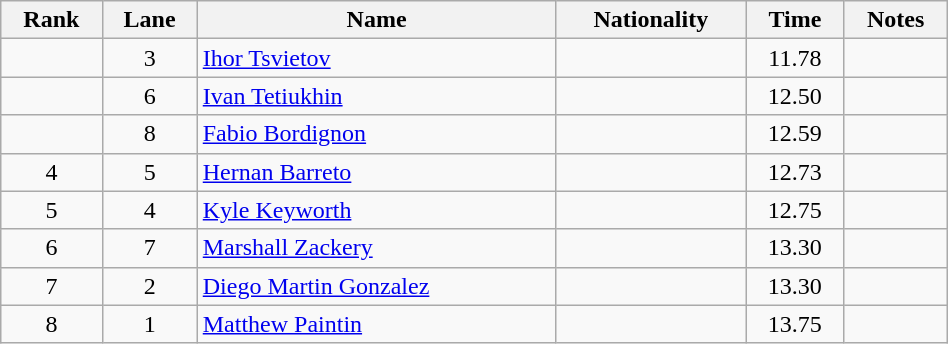<table class="wikitable sortable" style="text-align:center ; width:50%">
<tr>
<th>Rank</th>
<th>Lane</th>
<th>Name</th>
<th>Nationality</th>
<th>Time</th>
<th>Notes</th>
</tr>
<tr>
<td></td>
<td>3</td>
<td align=left><a href='#'>Ihor Tsvietov</a></td>
<td align=left></td>
<td>11.78</td>
<td></td>
</tr>
<tr>
<td></td>
<td>6</td>
<td align=left><a href='#'>Ivan Tetiukhin</a></td>
<td align=left></td>
<td>12.50</td>
<td></td>
</tr>
<tr>
<td></td>
<td>8</td>
<td align=left><a href='#'>Fabio Bordignon</a></td>
<td align=left></td>
<td>12.59</td>
<td></td>
</tr>
<tr>
<td>4</td>
<td>5</td>
<td align=left><a href='#'>Hernan Barreto</a></td>
<td align=left></td>
<td>12.73</td>
<td></td>
</tr>
<tr>
<td>5</td>
<td>4</td>
<td align=left><a href='#'>Kyle Keyworth</a></td>
<td align=left></td>
<td>12.75</td>
<td></td>
</tr>
<tr>
<td>6</td>
<td>7</td>
<td align=left><a href='#'>Marshall Zackery</a></td>
<td align=left></td>
<td>13.30</td>
<td></td>
</tr>
<tr>
<td>7</td>
<td>2</td>
<td align=left><a href='#'>Diego Martin Gonzalez</a></td>
<td align=left></td>
<td>13.30</td>
<td></td>
</tr>
<tr>
<td>8</td>
<td>1</td>
<td align=left><a href='#'>Matthew Paintin</a></td>
<td align=left></td>
<td>13.75</td>
<td></td>
</tr>
</table>
